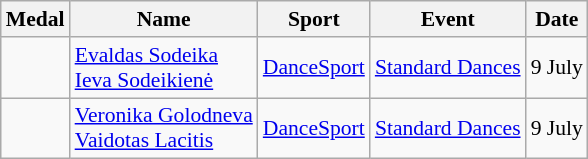<table class="wikitable sortable" style="font-size:90%">
<tr>
<th>Medal</th>
<th>Name</th>
<th>Sport</th>
<th>Event</th>
<th>Date</th>
</tr>
<tr>
<td></td>
<td><a href='#'>Evaldas Sodeika</a><br><a href='#'>Ieva Sodeikienė</a></td>
<td><a href='#'>DanceSport</a></td>
<td><a href='#'>Standard Dances</a></td>
<td>9 July</td>
</tr>
<tr>
<td></td>
<td><a href='#'>Veronika Golodneva</a><br><a href='#'>Vaidotas Lacitis</a></td>
<td><a href='#'>DanceSport</a></td>
<td><a href='#'>Standard Dances</a></td>
<td>9 July</td>
</tr>
</table>
